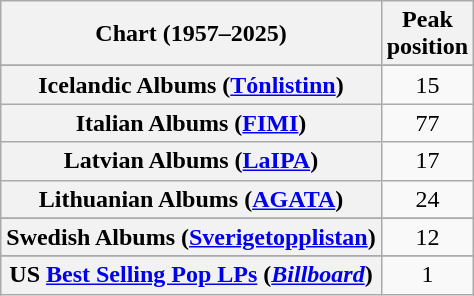<table class="wikitable sortable plainrowheaders">
<tr>
<th scope="col">Chart (1957–2025)</th>
<th scope="col">Peak<br>position</th>
</tr>
<tr>
</tr>
<tr>
</tr>
<tr>
</tr>
<tr>
</tr>
<tr>
</tr>
<tr>
</tr>
<tr>
</tr>
<tr>
<th scope="row">Icelandic Albums (<a href='#'>Tónlistinn</a>)</th>
<td style="text-align:center">15</td>
</tr>
<tr>
<th scope="row">Italian Albums (<a href='#'>FIMI</a>)</th>
<td style="text-align:center">77</td>
</tr>
<tr>
<th scope="row">Latvian Albums (<a href='#'>LaIPA</a>)</th>
<td align="center">17</td>
</tr>
<tr>
<th scope="row">Lithuanian Albums (<a href='#'>AGATA</a>)</th>
<td style="text-align:center">24</td>
</tr>
<tr>
</tr>
<tr>
</tr>
<tr>
<th scope="row">Swedish Albums (<a href='#'>Sverigetopplistan</a>)</th>
<td align="center">12</td>
</tr>
<tr>
</tr>
<tr>
<th scope="row">US <a href='#'>Best Selling Pop LPs</a> (<em><a href='#'>Billboard</a></em>)</th>
<td style="text-align:center">1</td>
</tr>
</table>
